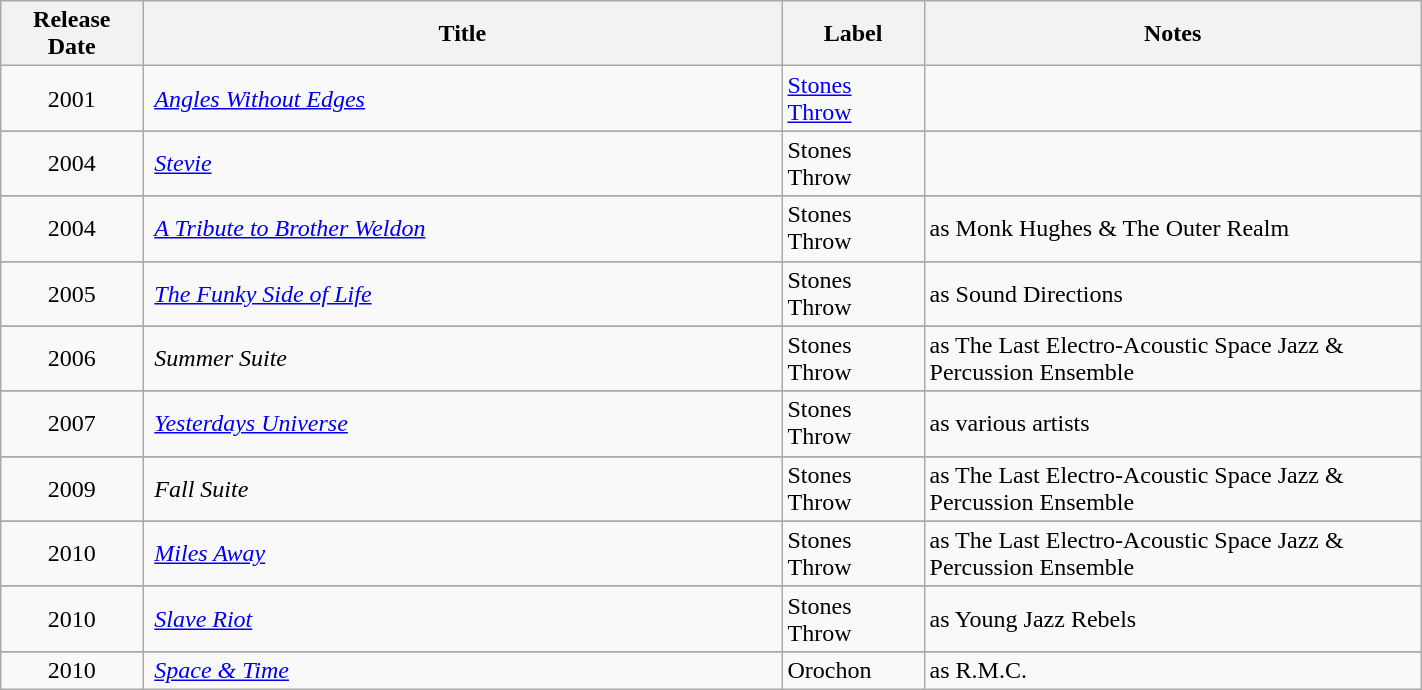<table class="wikitable" width="75%" style="margin-left:1em">
<tr>
<th width="10%">Release Date</th>
<th width="45%">Title</th>
<th width="10%">Label</th>
<th>Notes</th>
</tr>
<tr>
<td style="text-align:center;">2001</td>
<td> <em><a href='#'>Angles Without Edges</a></em></td>
<td><a href='#'>Stones Throw</a></td>
<td></td>
</tr>
<tr>
</tr>
<tr>
<td style="text-align:center;">2004</td>
<td> <em><a href='#'>Stevie</a></em></td>
<td>Stones Throw</td>
<td></td>
</tr>
<tr>
</tr>
<tr>
<td style="text-align:center;">2004</td>
<td> <em><a href='#'>A Tribute to Brother Weldon</a></em></td>
<td>Stones Throw</td>
<td>as Monk Hughes & The Outer Realm</td>
</tr>
<tr>
</tr>
<tr>
<td style="text-align:center;">2005</td>
<td> <em><a href='#'>The Funky Side of Life</a></em></td>
<td>Stones Throw</td>
<td>as Sound Directions</td>
</tr>
<tr>
</tr>
<tr>
<td style="text-align:center;">2006</td>
<td> <em>Summer Suite</em></td>
<td>Stones Throw</td>
<td>as The Last Electro-Acoustic Space Jazz & Percussion Ensemble</td>
</tr>
<tr>
</tr>
<tr>
<td style="text-align:center;">2007</td>
<td> <em><a href='#'>Yesterdays Universe</a></em></td>
<td>Stones Throw</td>
<td>as various artists</td>
</tr>
<tr>
</tr>
<tr>
<td style="text-align:center;">2009</td>
<td> <em>Fall Suite</em></td>
<td>Stones Throw</td>
<td>as The Last Electro-Acoustic Space Jazz & Percussion Ensemble</td>
</tr>
<tr>
</tr>
<tr>
<td style="text-align:center;">2010</td>
<td> <em><a href='#'>Miles Away</a></em></td>
<td>Stones Throw</td>
<td>as The Last Electro-Acoustic Space Jazz & Percussion Ensemble</td>
</tr>
<tr>
</tr>
<tr>
<td style="text-align:center;">2010</td>
<td> <em><a href='#'>Slave Riot</a></em></td>
<td>Stones Throw</td>
<td>as Young Jazz Rebels</td>
</tr>
<tr>
</tr>
<tr>
<td style="text-align:center;">2010</td>
<td> <em><a href='#'>Space & Time</a></em></td>
<td>Orochon</td>
<td>as R.M.C.</td>
</tr>
</table>
